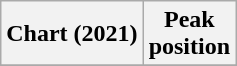<table class="wikitable plainrowheaders" style="text-align:center">
<tr>
<th scope="col">Chart (2021)</th>
<th scope="col">Peak<br>position</th>
</tr>
<tr>
</tr>
</table>
